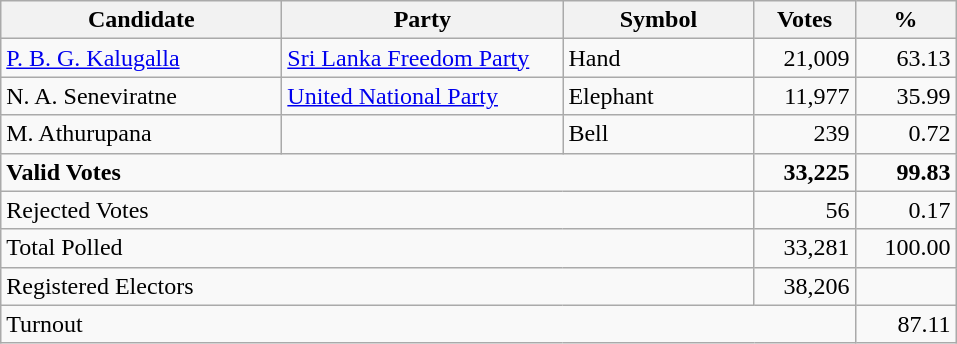<table class="wikitable" border="1" style="text-align:right;">
<tr>
<th align=left width="180">Candidate</th>
<th align=left width="180">Party</th>
<th align=left width="120">Symbol</th>
<th align=left width="60">Votes</th>
<th align=left width="60">%</th>
</tr>
<tr>
<td align=left><a href='#'>P. B. G. Kalugalla</a></td>
<td align=left><a href='#'>Sri Lanka Freedom Party</a></td>
<td align=left>Hand</td>
<td align=right>21,009</td>
<td align=right>63.13</td>
</tr>
<tr>
<td align=left>N. A. Seneviratne</td>
<td align=left><a href='#'>United National Party</a></td>
<td align=left>Elephant</td>
<td align=right>11,977</td>
<td align=right>35.99</td>
</tr>
<tr>
<td align=left>M. Athurupana</td>
<td align=left></td>
<td align=left>Bell</td>
<td align=right>239</td>
<td align=right>0.72</td>
</tr>
<tr>
<td align=left colspan=3><strong>Valid Votes</strong></td>
<td align=right><strong>33,225</strong></td>
<td align=right><strong>99.83</strong></td>
</tr>
<tr>
<td align=left colspan=3>Rejected Votes</td>
<td align=right>56</td>
<td align=right>0.17</td>
</tr>
<tr>
<td align=left colspan=3>Total Polled</td>
<td align=right>33,281</td>
<td align=right>100.00</td>
</tr>
<tr>
<td align=left colspan=3>Registered Electors</td>
<td align=right>38,206</td>
<td></td>
</tr>
<tr>
<td align=left colspan=4>Turnout</td>
<td align=right>87.11</td>
</tr>
</table>
